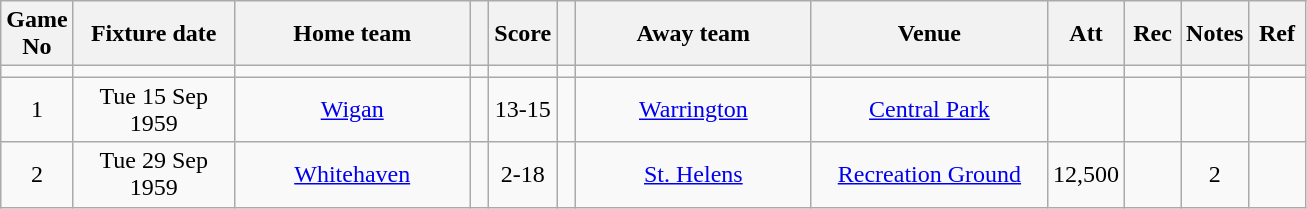<table class="wikitable" style="text-align:center;">
<tr>
<th width=20 abbr="No">Game No</th>
<th width=100 abbr="Date">Fixture date</th>
<th width=150 abbr="Home team">Home team</th>
<th width=5 abbr="space"></th>
<th width=20 abbr="Score">Score</th>
<th width=5 abbr="space"></th>
<th width=150 abbr="Away team">Away team</th>
<th width=150 abbr="Venue">Venue</th>
<th width=30 abbr="Att">Att</th>
<th width=30 abbr="Rec">Rec</th>
<th width=20 abbr="Notes">Notes</th>
<th width=30 abbr="Ref">Ref</th>
</tr>
<tr>
<td></td>
<td></td>
<td></td>
<td></td>
<td></td>
<td></td>
<td></td>
<td></td>
<td></td>
<td></td>
<td></td>
</tr>
<tr>
<td>1</td>
<td>Tue 15 Sep 1959</td>
<td><a href='#'>Wigan</a></td>
<td></td>
<td>13-15</td>
<td></td>
<td><a href='#'>Warrington</a></td>
<td><a href='#'>Central Park</a></td>
<td></td>
<td></td>
<td></td>
<td></td>
</tr>
<tr>
<td>2</td>
<td>Tue 29 Sep 1959</td>
<td><a href='#'>Whitehaven</a></td>
<td></td>
<td>2-18</td>
<td></td>
<td><a href='#'>St. Helens</a></td>
<td><a href='#'>Recreation Ground</a></td>
<td>12,500</td>
<td></td>
<td>2</td>
<td></td>
</tr>
</table>
